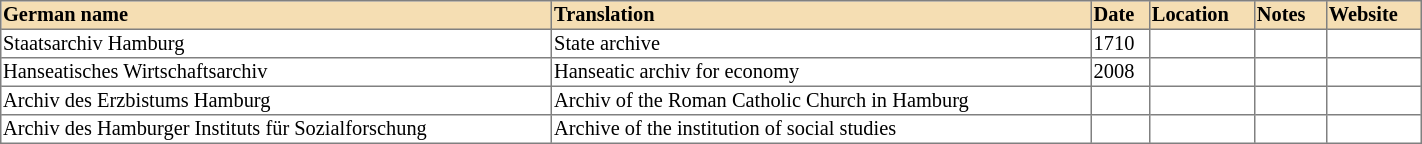<table border="1" width="75%" cellpadding="1" cellspacing="0" style="font-size: 85%; border: gray solid 1px; border-collapse: collapse; text-align: middle;">
<tr>
<th style="text-align: left;background:#F5DEB3">German name</th>
<th style="text-align: left;background:#F5DEB3">Translation</th>
<th style="text-align: left;background:#F5DEB3">Date</th>
<th style="text-align: left;background:#F5DEB3">Location</th>
<th width="45" style="text-align: left;background:#F5DEB3">Notes</th>
<th style="text-align: left;background:#F5DEB3">Website</th>
</tr>
<tr>
<td>Staatsarchiv Hamburg</td>
<td>State archive</td>
<td>1710</td>
<td></td>
<td></td>
<td></td>
</tr>
<tr>
<td>Hanseatisches Wirtschaftsarchiv</td>
<td>Hanseatic archiv for economy</td>
<td>2008</td>
<td></td>
<td></td>
<td></td>
</tr>
<tr>
<td>Archiv des Erzbistums Hamburg</td>
<td>Archiv of the Roman Catholic Church in Hamburg</td>
<td></td>
<td></td>
<td></td>
<td></td>
</tr>
<tr>
<td>Archiv des Hamburger Instituts für Sozialforschung</td>
<td>Archive of the institution of social studies</td>
<td></td>
<td></td>
<td></td>
<td></td>
</tr>
</table>
